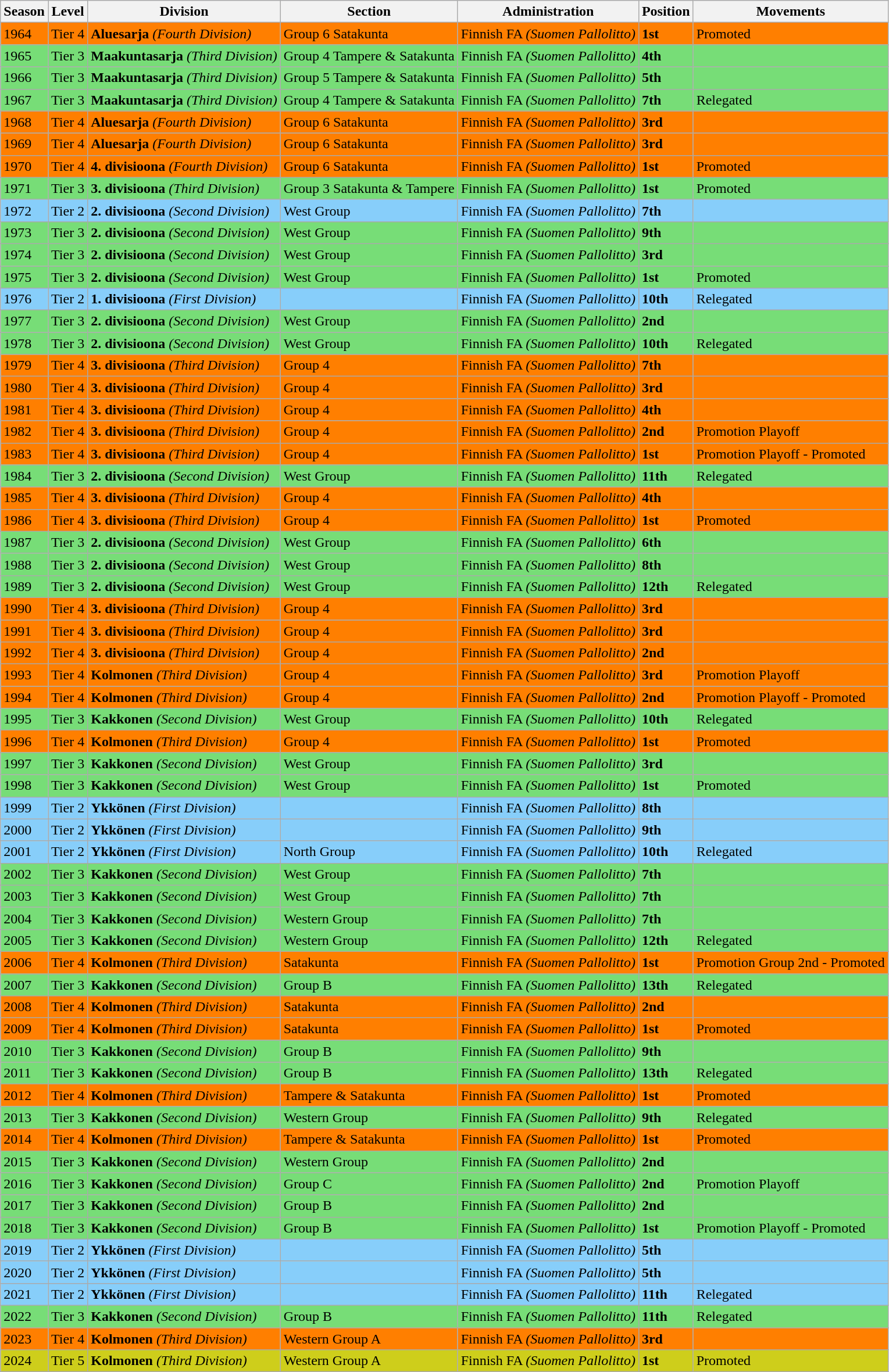<table class="wikitable">
<tr style="background:#f0f6fa;">
<th><strong>Season</strong></th>
<th><strong>Level</strong></th>
<th><strong>Division</strong></th>
<th><strong>Section</strong></th>
<th><strong>Administration</strong></th>
<th><strong>Position</strong></th>
<th><strong>Movements</strong></th>
</tr>
<tr>
<td style="background:#FF7F00;">1964</td>
<td style="background:#FF7F00;">Tier 4</td>
<td style="background:#FF7F00;"><strong>Aluesarja</strong> <em>(Fourth Division)</em></td>
<td style="background:#FF7F00;">Group 6 Satakunta</td>
<td style="background:#FF7F00;">Finnish FA <em>(Suomen Pallolitto)</em></td>
<td style="background:#FF7F00;"><strong>1st</strong></td>
<td style="background:#FF7F00;">Promoted</td>
</tr>
<tr>
<td style="background:#77DD77;">1965</td>
<td style="background:#77DD77;">Tier 3</td>
<td style="background:#77DD77;"><strong>Maakuntasarja</strong> <em>(Third Division)</em></td>
<td style="background:#77DD77;">Group 4 Tampere & Satakunta</td>
<td style="background:#77DD77;">Finnish FA <em>(Suomen Pallolitto)</em></td>
<td style="background:#77DD77;"><strong>4th</strong></td>
<td style="background:#77DD77;"></td>
</tr>
<tr>
<td style="background:#77DD77;">1966</td>
<td style="background:#77DD77;">Tier 3</td>
<td style="background:#77DD77;"><strong>Maakuntasarja</strong> <em>(Third Division)</em></td>
<td style="background:#77DD77;">Group 5 Tampere & Satakunta</td>
<td style="background:#77DD77;">Finnish FA <em>(Suomen Pallolitto)</em></td>
<td style="background:#77DD77;"><strong>5th</strong></td>
<td style="background:#77DD77;"></td>
</tr>
<tr>
<td style="background:#77DD77;">1967</td>
<td style="background:#77DD77;">Tier 3</td>
<td style="background:#77DD77;"><strong>Maakuntasarja</strong> <em>(Third Division)</em></td>
<td style="background:#77DD77;">Group 4 Tampere & Satakunta</td>
<td style="background:#77DD77;">Finnish FA <em>(Suomen Pallolitto)</em></td>
<td style="background:#77DD77;"><strong>7th</strong></td>
<td style="background:#77DD77;">Relegated</td>
</tr>
<tr>
<td style="background:#FF7F00;">1968</td>
<td style="background:#FF7F00;">Tier 4</td>
<td style="background:#FF7F00;"><strong>Aluesarja</strong> <em>(Fourth Division)</em></td>
<td style="background:#FF7F00;">Group 6 Satakunta</td>
<td style="background:#FF7F00;">Finnish FA <em>(Suomen Pallolitto)</em></td>
<td style="background:#FF7F00;"><strong>3rd</strong></td>
<td style="background:#FF7F00;"></td>
</tr>
<tr>
<td style="background:#FF7F00;">1969</td>
<td style="background:#FF7F00;">Tier 4</td>
<td style="background:#FF7F00;"><strong>Aluesarja</strong> <em>(Fourth Division)</em></td>
<td style="background:#FF7F00;">Group 6 Satakunta</td>
<td style="background:#FF7F00;">Finnish FA <em>(Suomen Pallolitto)</em></td>
<td style="background:#FF7F00;"><strong>3rd</strong></td>
<td style="background:#FF7F00;"></td>
</tr>
<tr>
<td style="background:#FF7F00;">1970</td>
<td style="background:#FF7F00;">Tier 4</td>
<td style="background:#FF7F00;"><strong>4. divisioona</strong> <em>(Fourth Division)</em></td>
<td style="background:#FF7F00;">Group 6 Satakunta</td>
<td style="background:#FF7F00;">Finnish FA <em>(Suomen Pallolitto)</em></td>
<td style="background:#FF7F00;"><strong>1st</strong></td>
<td style="background:#FF7F00;">Promoted</td>
</tr>
<tr>
<td style="background:#77DD77;">1971</td>
<td style="background:#77DD77;">Tier 3</td>
<td style="background:#77DD77;"><strong>3. divisioona</strong> <em>(Third Division)</em></td>
<td style="background:#77DD77;">Group 3 Satakunta & Tampere</td>
<td style="background:#77DD77;">Finnish FA <em>(Suomen Pallolitto)</em></td>
<td style="background:#77DD77;"><strong>1st</strong></td>
<td style="background:#77DD77;">Promoted</td>
</tr>
<tr>
<td style="background:#87CEFA;">1972</td>
<td style="background:#87CEFA;">Tier 2</td>
<td style="background:#87CEFA;"><strong>2. divisioona</strong> <em>(Second Division)</em></td>
<td style="background:#87CEFA;">West Group</td>
<td style="background:#87CEFA;">Finnish FA <em>(Suomen Pallolitto)</em></td>
<td style="background:#87CEFA;"><strong>7th</strong></td>
<td style="background:#87CEFA;"></td>
</tr>
<tr>
<td style="background:#77DD77;">1973</td>
<td style="background:#77DD77;">Tier 3</td>
<td style="background:#77DD77;"><strong>2. divisioona</strong> <em>(Second Division)</em></td>
<td style="background:#77DD77;">West Group</td>
<td style="background:#77DD77;">Finnish FA <em>(Suomen Pallolitto)</em></td>
<td style="background:#77DD77;"><strong>9th</strong></td>
<td style="background:#77DD77;"></td>
</tr>
<tr>
<td style="background:#77DD77;">1974</td>
<td style="background:#77DD77;">Tier 3</td>
<td style="background:#77DD77;"><strong>2. divisioona</strong> <em>(Second Division)</em></td>
<td style="background:#77DD77;">West Group</td>
<td style="background:#77DD77;">Finnish FA <em>(Suomen Pallolitto)</em></td>
<td style="background:#77DD77;"><strong>3rd</strong></td>
<td style="background:#77DD77;"></td>
</tr>
<tr>
<td style="background:#77DD77;">1975</td>
<td style="background:#77DD77;">Tier 3</td>
<td style="background:#77DD77;"><strong>2. divisioona</strong> <em>(Second Division)</em></td>
<td style="background:#77DD77;">West Group</td>
<td style="background:#77DD77;">Finnish FA <em>(Suomen Pallolitto)</em></td>
<td style="background:#77DD77;"><strong>1st</strong></td>
<td style="background:#77DD77;">Promoted</td>
</tr>
<tr>
<td style="background:#87CEFA;">1976</td>
<td style="background:#87CEFA;">Tier 2</td>
<td style="background:#87CEFA;"><strong>1. divisioona</strong> <em>(First Division)</em></td>
<td style="background:#87CEFA;"></td>
<td style="background:#87CEFA;">Finnish FA <em>(Suomen Pallolitto)</em></td>
<td style="background:#87CEFA;"><strong>10th</strong></td>
<td style="background:#87CEFA;">Relegated</td>
</tr>
<tr>
<td style="background:#77DD77;">1977</td>
<td style="background:#77DD77;">Tier 3</td>
<td style="background:#77DD77;"><strong>2. divisioona</strong> <em>(Second Division)</em></td>
<td style="background:#77DD77;">West Group</td>
<td style="background:#77DD77;">Finnish FA <em>(Suomen Pallolitto)</em></td>
<td style="background:#77DD77;"><strong>2nd</strong></td>
<td style="background:#77DD77;"></td>
</tr>
<tr>
<td style="background:#77DD77;">1978</td>
<td style="background:#77DD77;">Tier 3</td>
<td style="background:#77DD77;"><strong>2. divisioona</strong> <em>(Second Division)</em></td>
<td style="background:#77DD77;">West Group</td>
<td style="background:#77DD77;">Finnish FA <em>(Suomen Pallolitto)</em></td>
<td style="background:#77DD77;"><strong>10th</strong></td>
<td style="background:#77DD77;">Relegated</td>
</tr>
<tr>
<td style="background:#FF7F00;">1979</td>
<td style="background:#FF7F00;">Tier 4</td>
<td style="background:#FF7F00;"><strong>3. divisioona</strong> <em>(Third Division)</em></td>
<td style="background:#FF7F00;">Group 4</td>
<td style="background:#FF7F00;">Finnish FA <em>(Suomen Pallolitto)</em></td>
<td style="background:#FF7F00;"><strong>7th</strong></td>
<td style="background:#FF7F00;"></td>
</tr>
<tr>
<td style="background:#FF7F00;">1980</td>
<td style="background:#FF7F00;">Tier 4</td>
<td style="background:#FF7F00;"><strong>3. divisioona</strong> <em>(Third Division)</em></td>
<td style="background:#FF7F00;">Group 4</td>
<td style="background:#FF7F00;">Finnish FA <em>(Suomen Pallolitto)</em></td>
<td style="background:#FF7F00;"><strong>3rd</strong></td>
<td style="background:#FF7F00;"></td>
</tr>
<tr>
<td style="background:#FF7F00;">1981</td>
<td style="background:#FF7F00;">Tier 4</td>
<td style="background:#FF7F00;"><strong>3. divisioona</strong> <em>(Third Division)</em></td>
<td style="background:#FF7F00;">Group 4</td>
<td style="background:#FF7F00;">Finnish FA <em>(Suomen Pallolitto)</em></td>
<td style="background:#FF7F00;"><strong>4th</strong></td>
<td style="background:#FF7F00;"></td>
</tr>
<tr>
<td style="background:#FF7F00;">1982</td>
<td style="background:#FF7F00;">Tier 4</td>
<td style="background:#FF7F00;"><strong>3. divisioona</strong> <em>(Third Division)</em></td>
<td style="background:#FF7F00;">Group 4</td>
<td style="background:#FF7F00;">Finnish FA <em>(Suomen Pallolitto)</em></td>
<td style="background:#FF7F00;"><strong>2nd</strong></td>
<td style="background:#FF7F00;">Promotion Playoff</td>
</tr>
<tr>
<td style="background:#FF7F00;">1983</td>
<td style="background:#FF7F00;">Tier 4</td>
<td style="background:#FF7F00;"><strong>3. divisioona</strong> <em>(Third Division)</em></td>
<td style="background:#FF7F00;">Group 4</td>
<td style="background:#FF7F00;">Finnish FA <em>(Suomen Pallolitto)</em></td>
<td style="background:#FF7F00;"><strong>1st</strong></td>
<td style="background:#FF7F00;">Promotion Playoff - Promoted</td>
</tr>
<tr>
<td style="background:#77DD77;">1984</td>
<td style="background:#77DD77;">Tier 3</td>
<td style="background:#77DD77;"><strong>2. divisioona</strong> <em>(Second Division)</em></td>
<td style="background:#77DD77;">West Group</td>
<td style="background:#77DD77;">Finnish FA <em>(Suomen Pallolitto)</em></td>
<td style="background:#77DD77;"><strong>11th</strong></td>
<td style="background:#77DD77;">Relegated</td>
</tr>
<tr>
<td style="background:#FF7F00;">1985</td>
<td style="background:#FF7F00;">Tier 4</td>
<td style="background:#FF7F00;"><strong>3. divisioona</strong> <em>(Third Division)</em></td>
<td style="background:#FF7F00;">Group 4</td>
<td style="background:#FF7F00;">Finnish FA <em>(Suomen Pallolitto)</em></td>
<td style="background:#FF7F00;"><strong>4th</strong></td>
<td style="background:#FF7F00;"></td>
</tr>
<tr>
<td style="background:#FF7F00;">1986</td>
<td style="background:#FF7F00;">Tier 4</td>
<td style="background:#FF7F00;"><strong>3. divisioona</strong> <em>(Third Division)</em></td>
<td style="background:#FF7F00;">Group 4</td>
<td style="background:#FF7F00;">Finnish FA <em>(Suomen Pallolitto)</em></td>
<td style="background:#FF7F00;"><strong>1st</strong></td>
<td style="background:#FF7F00;">Promoted</td>
</tr>
<tr>
<td style="background:#77DD77;">1987</td>
<td style="background:#77DD77;">Tier 3</td>
<td style="background:#77DD77;"><strong>2. divisioona</strong> <em>(Second Division)</em></td>
<td style="background:#77DD77;">West Group</td>
<td style="background:#77DD77;">Finnish FA <em>(Suomen Pallolitto)</em></td>
<td style="background:#77DD77;"><strong>6th</strong></td>
<td style="background:#77DD77;"></td>
</tr>
<tr>
<td style="background:#77DD77;">1988</td>
<td style="background:#77DD77;">Tier 3</td>
<td style="background:#77DD77;"><strong>2. divisioona</strong> <em>(Second Division)</em></td>
<td style="background:#77DD77;">West Group</td>
<td style="background:#77DD77;">Finnish FA <em>(Suomen Pallolitto)</em></td>
<td style="background:#77DD77;"><strong>8th</strong></td>
<td style="background:#77DD77;"></td>
</tr>
<tr>
<td style="background:#77DD77;">1989</td>
<td style="background:#77DD77;">Tier 3</td>
<td style="background:#77DD77;"><strong>2. divisioona</strong> <em>(Second Division)</em></td>
<td style="background:#77DD77;">West Group</td>
<td style="background:#77DD77;">Finnish FA <em>(Suomen Pallolitto)</em></td>
<td style="background:#77DD77;"><strong>12th</strong></td>
<td style="background:#77DD77;">Relegated</td>
</tr>
<tr>
<td style="background:#FF7F00;">1990</td>
<td style="background:#FF7F00;">Tier 4</td>
<td style="background:#FF7F00;"><strong>3. divisioona</strong> <em>(Third Division)</em></td>
<td style="background:#FF7F00;">Group 4</td>
<td style="background:#FF7F00;">Finnish FA <em>(Suomen Pallolitto)</em></td>
<td style="background:#FF7F00;"><strong>3rd</strong></td>
<td style="background:#FF7F00;"></td>
</tr>
<tr>
<td style="background:#FF7F00;">1991</td>
<td style="background:#FF7F00;">Tier 4</td>
<td style="background:#FF7F00;"><strong>3. divisioona</strong> <em>(Third Division)</em></td>
<td style="background:#FF7F00;">Group 4</td>
<td style="background:#FF7F00;">Finnish FA <em>(Suomen Pallolitto)</em></td>
<td style="background:#FF7F00;"><strong>3rd</strong></td>
<td style="background:#FF7F00;"></td>
</tr>
<tr>
<td style="background:#FF7F00;">1992</td>
<td style="background:#FF7F00;">Tier 4</td>
<td style="background:#FF7F00;"><strong>3. divisioona</strong> <em>(Third Division)</em></td>
<td style="background:#FF7F00;">Group 4</td>
<td style="background:#FF7F00;">Finnish FA <em>(Suomen Pallolitto)</em></td>
<td style="background:#FF7F00;"><strong>2nd</strong></td>
<td style="background:#FF7F00;"></td>
</tr>
<tr>
<td style="background:#FF7F00;">1993</td>
<td style="background:#FF7F00;">Tier 4</td>
<td style="background:#FF7F00;"><strong>Kolmonen</strong> <em>(Third Division)</em></td>
<td style="background:#FF7F00;">Group 4</td>
<td style="background:#FF7F00;">Finnish FA <em>(Suomen Pallolitto)</em></td>
<td style="background:#FF7F00;"><strong>3rd</strong></td>
<td style="background:#FF7F00;">Promotion Playoff</td>
</tr>
<tr>
<td style="background:#FF7F00;">1994</td>
<td style="background:#FF7F00;">Tier 4</td>
<td style="background:#FF7F00;"><strong>Kolmonen</strong> <em>(Third Division)</em></td>
<td style="background:#FF7F00;">Group 4</td>
<td style="background:#FF7F00;">Finnish FA <em>(Suomen Pallolitto)</em></td>
<td style="background:#FF7F00;"><strong>2nd</strong></td>
<td style="background:#FF7F00;">Promotion Playoff - Promoted</td>
</tr>
<tr>
<td style="background:#77DD77;">1995</td>
<td style="background:#77DD77;">Tier 3</td>
<td style="background:#77DD77;"><strong>Kakkonen</strong> <em>(Second Division)</em></td>
<td style="background:#77DD77;">West Group</td>
<td style="background:#77DD77;">Finnish FA <em>(Suomen Pallolitto)</em></td>
<td style="background:#77DD77;"><strong>10th</strong></td>
<td style="background:#77DD77;">Relegated</td>
</tr>
<tr>
<td style="background:#FF7F00;">1996</td>
<td style="background:#FF7F00;">Tier 4</td>
<td style="background:#FF7F00;"><strong>Kolmonen</strong> <em>(Third Division)</em></td>
<td style="background:#FF7F00;">Group 4</td>
<td style="background:#FF7F00;">Finnish FA <em>(Suomen Pallolitto)</em></td>
<td style="background:#FF7F00;"><strong>1st</strong></td>
<td style="background:#FF7F00;">Promoted</td>
</tr>
<tr>
<td style="background:#77DD77;">1997</td>
<td style="background:#77DD77;">Tier 3</td>
<td style="background:#77DD77;"><strong>Kakkonen</strong> <em>(Second Division)</em></td>
<td style="background:#77DD77;">West Group</td>
<td style="background:#77DD77;">Finnish FA <em>(Suomen Pallolitto)</em></td>
<td style="background:#77DD77;"><strong>3rd</strong></td>
<td style="background:#77DD77;"></td>
</tr>
<tr>
<td style="background:#77DD77;">1998</td>
<td style="background:#77DD77;">Tier 3</td>
<td style="background:#77DD77;"><strong>Kakkonen</strong> <em>(Second Division)</em></td>
<td style="background:#77DD77;">West Group</td>
<td style="background:#77DD77;">Finnish FA <em>(Suomen Pallolitto)</em></td>
<td style="background:#77DD77;"><strong>1st</strong></td>
<td style="background:#77DD77;">Promoted</td>
</tr>
<tr>
<td style="background:#87CEFA;">1999</td>
<td style="background:#87CEFA;">Tier 2</td>
<td style="background:#87CEFA;"><strong>Ykkönen</strong> <em>(First Division)</em></td>
<td style="background:#87CEFA;"></td>
<td style="background:#87CEFA;">Finnish FA <em>(Suomen Pallolitto)</em></td>
<td style="background:#87CEFA;"><strong>8th</strong></td>
<td style="background:#87CEFA;"></td>
</tr>
<tr>
<td style="background:#87CEFA;">2000</td>
<td style="background:#87CEFA;">Tier 2</td>
<td style="background:#87CEFA;"><strong>Ykkönen</strong> <em>(First Division)</em></td>
<td style="background:#87CEFA;"></td>
<td style="background:#87CEFA;">Finnish FA <em>(Suomen Pallolitto)</em></td>
<td style="background:#87CEFA;"><strong>9th</strong></td>
<td style="background:#87CEFA;"></td>
</tr>
<tr>
<td style="background:#87CEFA;">2001</td>
<td style="background:#87CEFA;">Tier 2</td>
<td style="background:#87CEFA;"><strong>Ykkönen</strong> <em>(First Division)</em></td>
<td style="background:#87CEFA;">North Group</td>
<td style="background:#87CEFA;">Finnish FA <em>(Suomen Pallolitto)</em></td>
<td style="background:#87CEFA;"><strong>10th</strong></td>
<td style="background:#87CEFA;">Relegated</td>
</tr>
<tr>
<td style="background:#77DD77;">2002</td>
<td style="background:#77DD77;">Tier 3</td>
<td style="background:#77DD77;"><strong>Kakkonen</strong> <em>(Second Division)</em></td>
<td style="background:#77DD77;">West Group</td>
<td style="background:#77DD77;">Finnish FA <em>(Suomen Pallolitto)</em></td>
<td style="background:#77DD77;"><strong>7th</strong></td>
<td style="background:#77DD77;"></td>
</tr>
<tr>
<td style="background:#77DD77;">2003</td>
<td style="background:#77DD77;">Tier 3</td>
<td style="background:#77DD77;"><strong>Kakkonen</strong> <em>(Second Division)</em></td>
<td style="background:#77DD77;">West Group</td>
<td style="background:#77DD77;">Finnish FA <em>(Suomen Pallolitto)</em></td>
<td style="background:#77DD77;"><strong>7th</strong></td>
<td style="background:#77DD77;"></td>
</tr>
<tr>
<td style="background:#77DD77;">2004</td>
<td style="background:#77DD77;">Tier 3</td>
<td style="background:#77DD77;"><strong>Kakkonen</strong> <em>(Second Division)</em></td>
<td style="background:#77DD77;">Western Group</td>
<td style="background:#77DD77;">Finnish FA <em>(Suomen Pallolitto)</em></td>
<td style="background:#77DD77;"><strong>7th</strong></td>
<td style="background:#77DD77;"></td>
</tr>
<tr>
<td style="background:#77DD77;">2005</td>
<td style="background:#77DD77;">Tier 3</td>
<td style="background:#77DD77;"><strong>Kakkonen</strong> <em>(Second Division)</em></td>
<td style="background:#77DD77;">Western Group</td>
<td style="background:#77DD77;">Finnish FA <em>(Suomen Pallolitto)</em></td>
<td style="background:#77DD77;"><strong>12th</strong></td>
<td style="background:#77DD77;">Relegated</td>
</tr>
<tr>
<td style="background:#FF7F00;">2006</td>
<td style="background:#FF7F00;">Tier 4</td>
<td style="background:#FF7F00;"><strong>Kolmonen</strong> <em>(Third Division)</em></td>
<td style="background:#FF7F00;">Satakunta</td>
<td style="background:#FF7F00;">Finnish FA <em>(Suomen Pallolitto)</em></td>
<td style="background:#FF7F00;"><strong>1st</strong></td>
<td style="background:#FF7F00;">Promotion Group 2nd - Promoted</td>
</tr>
<tr>
<td style="background:#77DD77;">2007</td>
<td style="background:#77DD77;">Tier 3</td>
<td style="background:#77DD77;"><strong>Kakkonen</strong> <em>(Second Division)</em></td>
<td style="background:#77DD77;">Group B</td>
<td style="background:#77DD77;">Finnish FA <em>(Suomen Pallolitto)</em></td>
<td style="background:#77DD77;"><strong>13th</strong></td>
<td style="background:#77DD77;">Relegated</td>
</tr>
<tr>
<td style="background:#FF7F00;">2008</td>
<td style="background:#FF7F00;">Tier 4</td>
<td style="background:#FF7F00;"><strong>Kolmonen</strong> <em>(Third Division)</em></td>
<td style="background:#FF7F00;">Satakunta</td>
<td style="background:#FF7F00;">Finnish FA <em>(Suomen Pallolitto)</em></td>
<td style="background:#FF7F00;"><strong>2nd</strong></td>
<td style="background:#FF7F00;"></td>
</tr>
<tr>
<td style="background:#FF7F00;">2009</td>
<td style="background:#FF7F00;">Tier 4</td>
<td style="background:#FF7F00;"><strong>Kolmonen</strong> <em>(Third Division)</em></td>
<td style="background:#FF7F00;">Satakunta</td>
<td style="background:#FF7F00;">Finnish FA <em>(Suomen Pallolitto)</em></td>
<td style="background:#FF7F00;"><strong>1st</strong></td>
<td style="background:#FF7F00;">Promoted</td>
</tr>
<tr>
<td style="background:#77DD77;">2010</td>
<td style="background:#77DD77;">Tier 3</td>
<td style="background:#77DD77;"><strong>Kakkonen</strong> <em>(Second Division)</em></td>
<td style="background:#77DD77;">Group B</td>
<td style="background:#77DD77;">Finnish FA <em>(Suomen Pallolitto)</em></td>
<td style="background:#77DD77;"><strong>9th</strong></td>
<td style="background:#77DD77;"></td>
</tr>
<tr>
<td style="background:#77DD77;">2011</td>
<td style="background:#77DD77;">Tier 3</td>
<td style="background:#77DD77;"><strong>Kakkonen</strong> <em>(Second Division)</em></td>
<td style="background:#77DD77;">Group B</td>
<td style="background:#77DD77;">Finnish FA <em>(Suomen Pallolitto)</em></td>
<td style="background:#77DD77;"><strong>13th</strong></td>
<td style="background:#77DD77;">Relegated</td>
</tr>
<tr>
<td style="background:#FF7F00;">2012</td>
<td style="background:#FF7F00;">Tier 4</td>
<td style="background:#FF7F00;"><strong>Kolmonen</strong> <em>(Third Division)</em></td>
<td style="background:#FF7F00;">Tampere & Satakunta</td>
<td style="background:#FF7F00;">Finnish FA <em>(Suomen Pallolitto)</em></td>
<td style="background:#FF7F00;"><strong>1st</strong></td>
<td style="background:#FF7F00;">Promoted</td>
</tr>
<tr>
<td style="background:#77DD77;">2013</td>
<td style="background:#77DD77;">Tier 3</td>
<td style="background:#77DD77;"><strong>Kakkonen</strong> <em>(Second Division)</em></td>
<td style="background:#77DD77;">Western Group</td>
<td style="background:#77DD77;">Finnish FA <em>(Suomen Pallolitto)</em></td>
<td style="background:#77DD77;"><strong>9th</strong></td>
<td style="background:#77DD77;">Relegated</td>
</tr>
<tr>
<td style="background:#FF7F00;">2014</td>
<td style="background:#FF7F00;">Tier 4</td>
<td style="background:#FF7F00;"><strong>Kolmonen</strong> <em>(Third Division)</em></td>
<td style="background:#FF7F00;">Tampere & Satakunta</td>
<td style="background:#FF7F00;">Finnish FA <em>(Suomen Pallolitto)</em></td>
<td style="background:#FF7F00;"><strong>1st</strong></td>
<td style="background:#FF7F00;">Promoted</td>
</tr>
<tr>
<td style="background:#77DD77;">2015</td>
<td style="background:#77DD77;">Tier 3</td>
<td style="background:#77DD77;"><strong>Kakkonen</strong> <em>(Second Division)</em></td>
<td style="background:#77DD77;">Western Group</td>
<td style="background:#77DD77;">Finnish FA <em>(Suomen Pallolitto)</em></td>
<td style="background:#77DD77;"><strong>2nd</strong></td>
<td style="background:#77DD77;"></td>
</tr>
<tr>
<td style="background:#77DD77;">2016</td>
<td style="background:#77DD77;">Tier 3</td>
<td style="background:#77DD77;"><strong>Kakkonen</strong> <em>(Second Division)</em></td>
<td style="background:#77DD77;">Group C</td>
<td style="background:#77DD77;">Finnish FA <em>(Suomen Pallolitto)</em></td>
<td style="background:#77DD77;"><strong>2nd</strong></td>
<td style="background:#77DD77;">Promotion Playoff</td>
</tr>
<tr>
<td style="background:#77DD77;">2017</td>
<td style="background:#77DD77;">Tier 3</td>
<td style="background:#77DD77;"><strong>Kakkonen</strong> <em>(Second Division)</em></td>
<td style="background:#77DD77;">Group B</td>
<td style="background:#77DD77;">Finnish FA <em>(Suomen Pallolitto)</em></td>
<td style="background:#77DD77;"><strong>2nd</strong></td>
<td style="background:#77DD77;"></td>
</tr>
<tr>
<td style="background:#77DD77;">2018</td>
<td style="background:#77DD77;">Tier 3</td>
<td style="background:#77DD77;"><strong>Kakkonen</strong> <em>(Second Division)</em></td>
<td style="background:#77DD77;">Group B</td>
<td style="background:#77DD77;">Finnish FA <em>(Suomen Pallolitto)</em></td>
<td style="background:#77DD77;"><strong>1st</strong></td>
<td style="background:#77DD77;">Promotion Playoff - Promoted</td>
</tr>
<tr>
<td style="background:#87CEFA;">2019</td>
<td style="background:#87CEFA;">Tier 2</td>
<td style="background:#87CEFA;"><strong>Ykkönen</strong> <em>(First Division)</em></td>
<td style="background:#87CEFA;"></td>
<td style="background:#87CEFA;">Finnish FA <em>(Suomen Pallolitto)</em></td>
<td style="background:#87CEFA;"><strong>5th</strong></td>
<td style="background:#87CEFA;"></td>
</tr>
<tr>
<td style="background:#87CEFA;">2020</td>
<td style="background:#87CEFA;">Tier 2</td>
<td style="background:#87CEFA;"><strong>Ykkönen</strong> <em>(First Division)</em></td>
<td style="background:#87CEFA;"></td>
<td style="background:#87CEFA;">Finnish FA <em>(Suomen Pallolitto)</em></td>
<td style="background:#87CEFA;"><strong>5th</strong></td>
<td style="background:#87CEFA;"></td>
</tr>
<tr>
<td style="background:#87CEFA;">2021</td>
<td style="background:#87CEFA;">Tier 2</td>
<td style="background:#87CEFA;"><strong>Ykkönen</strong> <em>(First Division)</em></td>
<td style="background:#87CEFA;"></td>
<td style="background:#87CEFA;">Finnish FA <em>(Suomen Pallolitto)</em></td>
<td style="background:#87CEFA;"><strong>11th</strong></td>
<td style="background:#87CEFA;">Relegated</td>
</tr>
<tr>
<td style="background:#77DD77;">2022</td>
<td style="background:#77DD77;">Tier 3</td>
<td style="background:#77DD77;"><strong>Kakkonen</strong> <em>(Second Division)</em></td>
<td style="background:#77DD77;">Group B</td>
<td style="background:#77DD77;">Finnish FA <em>(Suomen Pallolitto)</em></td>
<td style="background:#77DD77;"><strong>11th</strong></td>
<td style="background:#77DD77;">Relegated</td>
</tr>
<tr>
<td style="background:#FF7F00;">2023</td>
<td style="background:#FF7F00;">Tier 4</td>
<td style="background:#FF7F00;"><strong>Kolmonen</strong> <em>(Third Division)</em></td>
<td style="background:#FF7F00;">Western Group A</td>
<td style="background:#FF7F00;">Finnish FA <em>(Suomen Pallolitto)</em></td>
<td style="background:#FF7F00;"><strong>3rd</strong></td>
<td style="background:#FF7F00;"></td>
</tr>
<tr>
<td style="background:#CECE1B;">2024</td>
<td style="background:#CECE1B;">Tier 5</td>
<td style="background:#CECE1B;"><strong>Kolmonen</strong> <em>(Third Division)</em></td>
<td style="background:#CECE1B;">Western Group A</td>
<td style="background:#CECE1B;">Finnish FA <em>(Suomen Pallolitto)</em></td>
<td style="background:#CECE1B;"><strong>1st</strong></td>
<td style="background:#CECE1B;">Promoted</td>
</tr>
</table>
